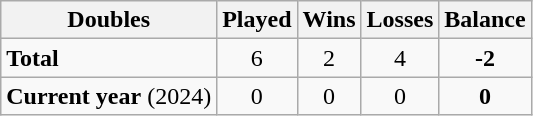<table class="wikitable" style="text-align:center">
<tr>
<th>Doubles</th>
<th>Played</th>
<th>Wins</th>
<th>Losses</th>
<th>Balance</th>
</tr>
<tr>
<td align=left><strong>Total</strong></td>
<td>6</td>
<td>2</td>
<td>4</td>
<td><strong>-2</strong></td>
</tr>
<tr>
<td align=left><strong>Current year</strong> (2024)</td>
<td>0</td>
<td>0</td>
<td>0</td>
<td><strong>0</strong></td>
</tr>
</table>
